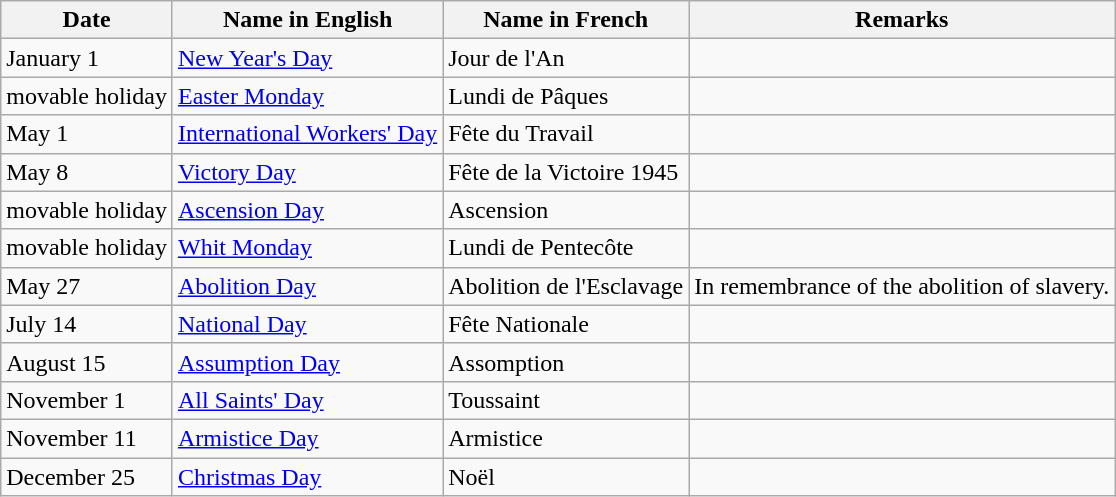<table class="wikitable">
<tr>
<th>Date</th>
<th>Name in English</th>
<th>Name in French</th>
<th>Remarks</th>
</tr>
<tr>
<td>January 1</td>
<td><a href='#'>New Year's Day</a></td>
<td>Jour de l'An</td>
<td></td>
</tr>
<tr>
<td>movable holiday</td>
<td><a href='#'>Easter Monday</a></td>
<td>Lundi de Pâques</td>
<td></td>
</tr>
<tr>
<td>May 1</td>
<td><a href='#'>International Workers' Day</a></td>
<td>Fête du Travail</td>
<td></td>
</tr>
<tr>
<td>May 8</td>
<td><a href='#'>Victory Day</a></td>
<td>Fête de la Victoire 1945</td>
<td></td>
</tr>
<tr>
<td>movable holiday</td>
<td><a href='#'>Ascension Day</a></td>
<td>Ascension</td>
<td></td>
</tr>
<tr>
<td>movable holiday</td>
<td><a href='#'>Whit Monday</a></td>
<td>Lundi de Pentecôte</td>
<td></td>
</tr>
<tr>
<td>May 27</td>
<td><a href='#'>Abolition Day</a></td>
<td>Abolition de l'Esclavage</td>
<td>In remembrance of the abolition of slavery.</td>
</tr>
<tr>
<td>July 14</td>
<td><a href='#'>National Day</a></td>
<td>Fête Nationale</td>
<td></td>
</tr>
<tr>
<td>August 15</td>
<td><a href='#'>Assumption Day</a></td>
<td>Assomption</td>
<td></td>
</tr>
<tr>
<td>November 1</td>
<td><a href='#'>All Saints' Day</a></td>
<td>Toussaint</td>
<td></td>
</tr>
<tr>
<td>November 11</td>
<td><a href='#'>Armistice Day</a></td>
<td>Armistice</td>
<td></td>
</tr>
<tr>
<td>December 25</td>
<td><a href='#'>Christmas Day</a></td>
<td>Noël</td>
<td></td>
</tr>
</table>
